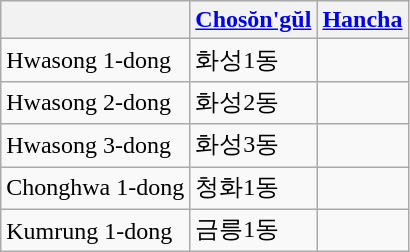<table class="wikitable">
<tr>
<th></th>
<th><a href='#'>Chosŏn'gŭl</a></th>
<th><a href='#'>Hancha</a></th>
</tr>
<tr>
<td>Hwasong 1-dong</td>
<td>화성1동</td>
<td></td>
</tr>
<tr>
<td>Hwasong 2-dong</td>
<td>화성2동</td>
<td></td>
</tr>
<tr>
<td>Hwasong 3-dong</td>
<td>화성3동</td>
<td></td>
</tr>
<tr>
<td>Chonghwa 1-dong</td>
<td>청화1동</td>
<td></td>
</tr>
<tr>
<td>Kumrung 1-dong</td>
<td>금릉1동</td>
<td></td>
</tr>
</table>
